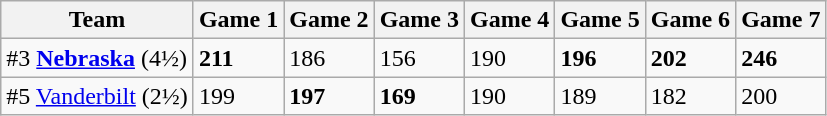<table class="wikitable">
<tr>
<th>Team</th>
<th>Game 1</th>
<th>Game 2</th>
<th>Game 3</th>
<th>Game 4</th>
<th>Game 5</th>
<th>Game 6</th>
<th>Game 7</th>
</tr>
<tr>
<td>#3 <strong><a href='#'>Nebraska</a></strong>  (4½)</td>
<td><strong>211</strong></td>
<td>186</td>
<td>156</td>
<td>190</td>
<td><strong>196</strong></td>
<td><strong>202</strong></td>
<td><strong>246</strong></td>
</tr>
<tr>
<td>#5 <a href='#'>Vanderbilt</a> (2½)</td>
<td>199</td>
<td><strong>197</strong></td>
<td><strong>169</strong></td>
<td>190</td>
<td>189</td>
<td>182</td>
<td>200</td>
</tr>
</table>
